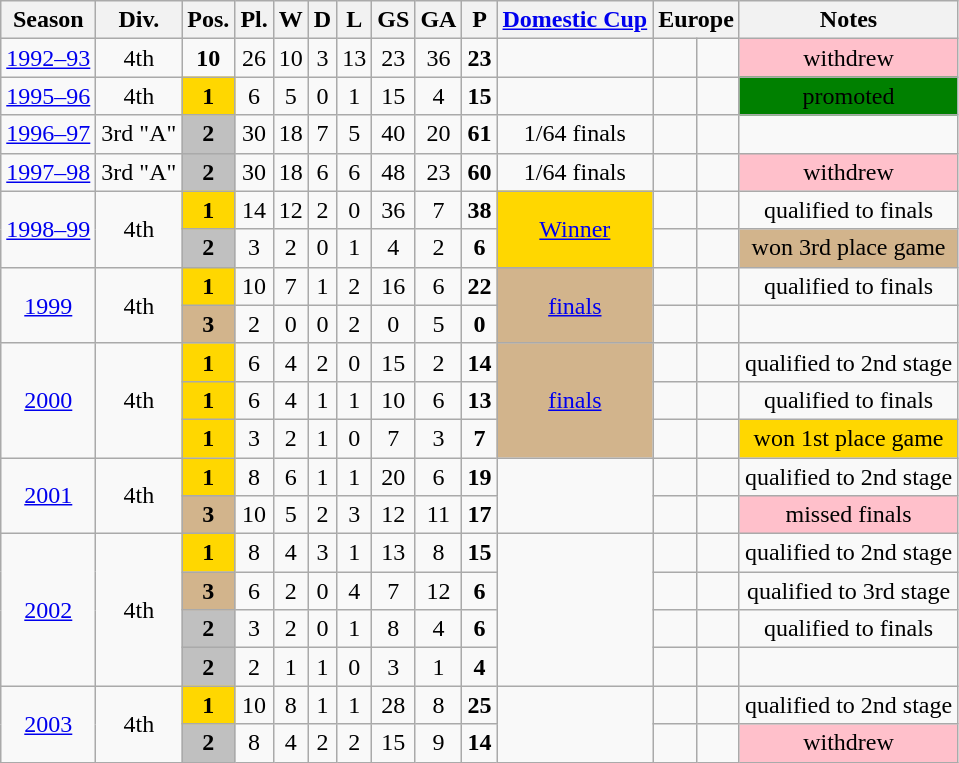<table class="wikitable">
<tr>
<th>Season</th>
<th>Div.</th>
<th>Pos.</th>
<th>Pl.</th>
<th>W</th>
<th>D</th>
<th>L</th>
<th>GS</th>
<th>GA</th>
<th>P</th>
<th><a href='#'>Domestic Cup</a></th>
<th colspan=2>Europe</th>
<th>Notes</th>
</tr>
<tr>
<td align=center><a href='#'>1992–93</a></td>
<td align=center>4th</td>
<td align=center><strong>10</strong></td>
<td align=center>26</td>
<td align=center>10</td>
<td align=center>3</td>
<td align=center>13</td>
<td align=center>23</td>
<td align=center>36</td>
<td align=center><strong>23</strong></td>
<td align=center></td>
<td align=center></td>
<td align=center></td>
<td align=center bgcolor=pink>withdrew</td>
</tr>
<tr>
<td align=center><a href='#'>1995–96</a></td>
<td align=center>4th</td>
<td align=center bgcolor=gold><strong>1</strong></td>
<td align=center>6</td>
<td align=center>5</td>
<td align=center>0</td>
<td align=center>1</td>
<td align=center>15</td>
<td align=center>4</td>
<td align=center><strong>15</strong></td>
<td align=center></td>
<td align=center></td>
<td align=center></td>
<td align=center bgcolor=green>promoted</td>
</tr>
<tr>
<td align=center><a href='#'>1996–97</a></td>
<td align=center>3rd "A"</td>
<td align=center bgcolor=silver><strong>2</strong></td>
<td align=center>30</td>
<td align=center>18</td>
<td align=center>7</td>
<td align=center>5</td>
<td align=center>40</td>
<td align=center>20</td>
<td align=center><strong>61</strong></td>
<td align=center>1/64 finals</td>
<td align=center></td>
<td align=center></td>
<td align=center></td>
</tr>
<tr>
<td align=center><a href='#'>1997–98</a></td>
<td align=center>3rd "A"</td>
<td align=center bgcolor=silver><strong>2</strong></td>
<td align=center>30</td>
<td align=center>18</td>
<td align=center>6</td>
<td align=center>6</td>
<td align=center>48</td>
<td align=center>23</td>
<td align=center><strong>60</strong></td>
<td align=center>1/64 finals</td>
<td align=center></td>
<td align=center></td>
<td align=center bgcolor=pink>withdrew</td>
</tr>
<tr>
<td align=center rowspan=2><a href='#'>1998–99</a></td>
<td align=center rowspan=2>4th</td>
<td align=center bgcolor=gold><strong>1</strong></td>
<td align=center>14</td>
<td align=center>12</td>
<td align=center>2</td>
<td align=center>0</td>
<td align=center>36</td>
<td align=center>7</td>
<td align=center><strong>38</strong></td>
<td align=center rowspan=2 bgcolor=gold><a href='#'>Winner</a></td>
<td align=center></td>
<td align=center></td>
<td align=center>qualified to finals</td>
</tr>
<tr>
<td align=center bgcolor=silver><strong>2</strong></td>
<td align=center>3</td>
<td align=center>2</td>
<td align=center>0</td>
<td align=center>1</td>
<td align=center>4</td>
<td align=center>2</td>
<td align=center><strong>6</strong></td>
<td align=center></td>
<td align=center></td>
<td align=center bgcolor=tan>won 3rd place game</td>
</tr>
<tr>
<td align=center rowspan=2><a href='#'>1999</a></td>
<td align=center rowspan=2>4th</td>
<td align=center bgcolor=gold><strong>1</strong></td>
<td align=center>10</td>
<td align=center>7</td>
<td align=center>1</td>
<td align=center>2</td>
<td align=center>16</td>
<td align=center>6</td>
<td align=center><strong>22</strong></td>
<td align=center rowspan=2 bgcolor=tan><a href='#'> finals</a></td>
<td align=center></td>
<td align=center></td>
<td align=center>qualified to finals</td>
</tr>
<tr>
<td align=center bgcolor=tan><strong>3</strong></td>
<td align=center>2</td>
<td align=center>0</td>
<td align=center>0</td>
<td align=center>2</td>
<td align=center>0</td>
<td align=center>5</td>
<td align=center><strong>0</strong></td>
<td align=center></td>
<td align=center></td>
<td align=center></td>
</tr>
<tr>
<td align=center rowspan=3><a href='#'>2000</a></td>
<td align=center rowspan=3>4th</td>
<td align=center bgcolor=gold><strong>1</strong></td>
<td align=center>6</td>
<td align=center>4</td>
<td align=center>2</td>
<td align=center>0</td>
<td align=center>15</td>
<td align=center>2</td>
<td align=center><strong>14</strong></td>
<td align=center rowspan=3 bgcolor=tan><a href='#'> finals</a></td>
<td align=center></td>
<td align=center></td>
<td align=center>qualified to 2nd stage</td>
</tr>
<tr>
<td align=center bgcolor=gold><strong>1</strong></td>
<td align=center>6</td>
<td align=center>4</td>
<td align=center>1</td>
<td align=center>1</td>
<td align=center>10</td>
<td align=center>6</td>
<td align=center><strong>13</strong></td>
<td align=center></td>
<td align=center></td>
<td align=center>qualified to finals</td>
</tr>
<tr>
<td align=center bgcolor=gold><strong>1</strong></td>
<td align=center>3</td>
<td align=center>2</td>
<td align=center>1</td>
<td align=center>0</td>
<td align=center>7</td>
<td align=center>3</td>
<td align=center><strong>7</strong></td>
<td align=center></td>
<td align=center></td>
<td align=center bgcolor=gold>won 1st place game</td>
</tr>
<tr>
<td align=center rowspan=2><a href='#'>2001</a></td>
<td align=center rowspan=2>4th</td>
<td align=center bgcolor=gold><strong>1</strong></td>
<td align=center>8</td>
<td align=center>6</td>
<td align=center>1</td>
<td align=center>1</td>
<td align=center>20</td>
<td align=center>6</td>
<td align=center><strong>19</strong></td>
<td align=center rowspan=2></td>
<td align=center></td>
<td align=center></td>
<td align=center>qualified to 2nd stage</td>
</tr>
<tr>
<td align=center bgcolor=tan><strong>3</strong></td>
<td align=center>10</td>
<td align=center>5</td>
<td align=center>2</td>
<td align=center>3</td>
<td align=center>12</td>
<td align=center>11</td>
<td align=center><strong>17</strong></td>
<td align=center></td>
<td align=center></td>
<td align=center bgcolor=pink>missed finals</td>
</tr>
<tr>
<td align=center rowspan=4><a href='#'>2002</a></td>
<td align=center rowspan=4>4th</td>
<td align=center bgcolor=gold><strong>1</strong></td>
<td align=center>8</td>
<td align=center>4</td>
<td align=center>3</td>
<td align=center>1</td>
<td align=center>13</td>
<td align=center>8</td>
<td align=center><strong>15</strong></td>
<td align=center rowspan=4></td>
<td align=center></td>
<td align=center></td>
<td align=center>qualified to 2nd stage</td>
</tr>
<tr>
<td align=center bgcolor=tan><strong>3</strong></td>
<td align=center>6</td>
<td align=center>2</td>
<td align=center>0</td>
<td align=center>4</td>
<td align=center>7</td>
<td align=center>12</td>
<td align=center><strong>6</strong></td>
<td align=center></td>
<td align=center></td>
<td align=center>qualified to 3rd stage</td>
</tr>
<tr>
<td align=center bgcolor=silver><strong>2</strong></td>
<td align=center>3</td>
<td align=center>2</td>
<td align=center>0</td>
<td align=center>1</td>
<td align=center>8</td>
<td align=center>4</td>
<td align=center><strong>6</strong></td>
<td align=center></td>
<td align=center></td>
<td align=center>qualified to finals</td>
</tr>
<tr>
<td align=center bgcolor=silver><strong>2</strong></td>
<td align=center>2</td>
<td align=center>1</td>
<td align=center>1</td>
<td align=center>0</td>
<td align=center>3</td>
<td align=center>1</td>
<td align=center><strong>4</strong></td>
<td align=center></td>
<td align=center></td>
<td align=center></td>
</tr>
<tr>
<td align=center rowspan=2><a href='#'>2003</a></td>
<td align=center rowspan=2>4th</td>
<td align=center bgcolor=gold><strong>1</strong></td>
<td align=center>10</td>
<td align=center>8</td>
<td align=center>1</td>
<td align=center>1</td>
<td align=center>28</td>
<td align=center>8</td>
<td align=center><strong>25</strong></td>
<td align=center rowspan=2></td>
<td align=center></td>
<td align=center></td>
<td align=center>qualified to 2nd stage</td>
</tr>
<tr>
<td align=center bgcolor=silver><strong>2</strong></td>
<td align=center>8</td>
<td align=center>4</td>
<td align=center>2</td>
<td align=center>2</td>
<td align=center>15</td>
<td align=center>9</td>
<td align=center><strong>14</strong></td>
<td align=center></td>
<td align=center></td>
<td align=center bgcolor=pink>withdrew</td>
</tr>
</table>
